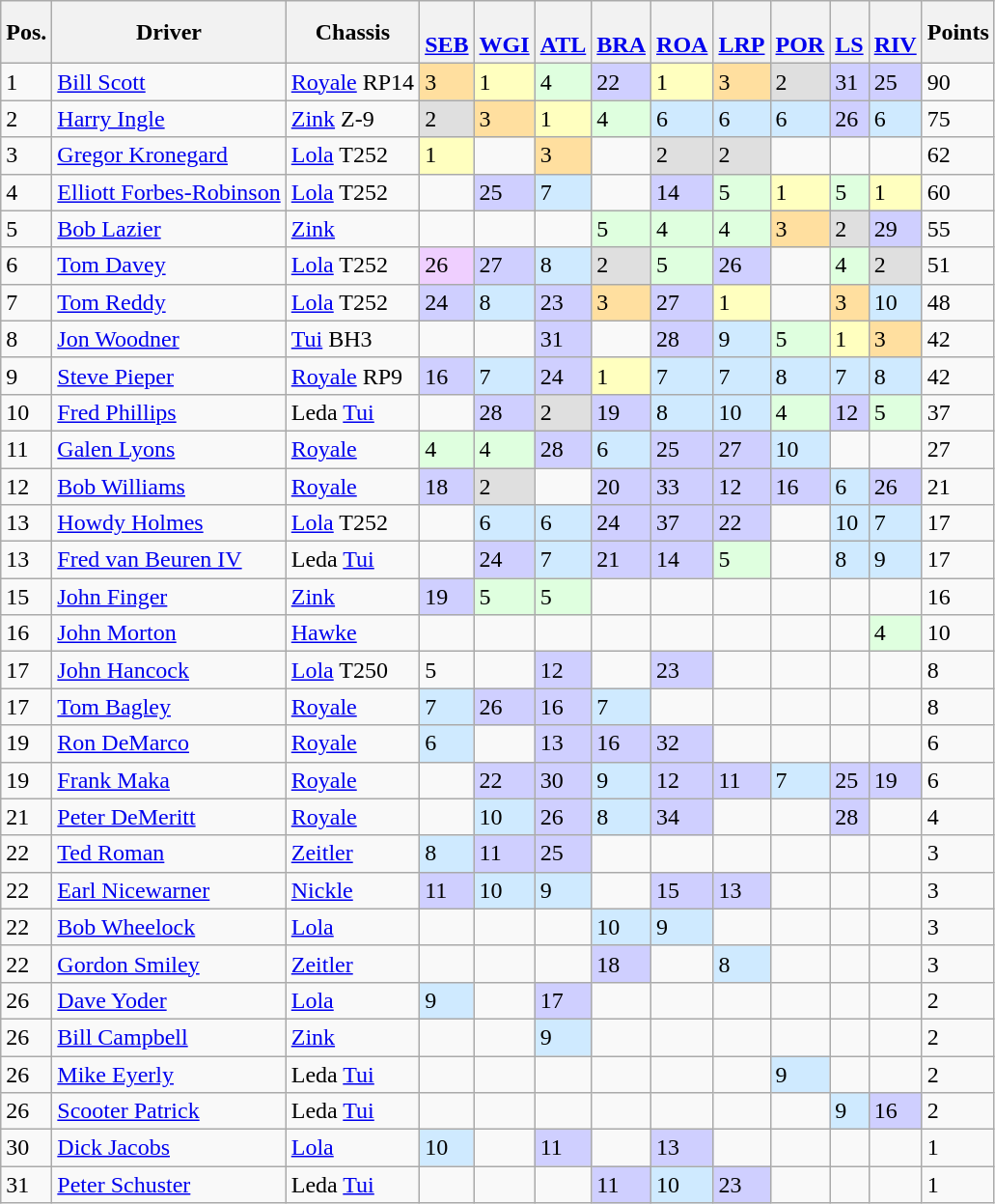<table class="wikitable">
<tr>
<th>Pos.</th>
<th>Driver</th>
<th>Chassis</th>
<th> <br> <a href='#'>SEB</a></th>
<th> <br> <a href='#'>WGI</a></th>
<th> <br> <a href='#'>ATL</a></th>
<th> <br> <a href='#'>BRA</a></th>
<th> <br> <a href='#'>ROA</a></th>
<th> <br> <a href='#'>LRP</a></th>
<th> <br> <a href='#'>POR</a></th>
<th> <br> <a href='#'>LS</a></th>
<th> <br> <a href='#'>RIV</a></th>
<th>Points</th>
</tr>
<tr>
<td>1</td>
<td> <a href='#'>Bill Scott</a></td>
<td><a href='#'>Royale</a> RP14</td>
<td style="background:#FFDF9F;">3</td>
<td style="background:#FFFFBF;">1</td>
<td style="background:#DFFFDF;">4</td>
<td style="background:#CFCFFF;">22</td>
<td style="background:#FFFFBF;">1</td>
<td style="background:#FFDF9F;">3</td>
<td style="background:#DFDFDF;">2</td>
<td style="background:#CFCFFF;">31</td>
<td style="background:#CFCFFF;">25</td>
<td>90</td>
</tr>
<tr>
<td>2</td>
<td> <a href='#'>Harry Ingle</a></td>
<td><a href='#'>Zink</a> Z-9</td>
<td style="background:#DFDFDF;">2</td>
<td style="background:#FFDF9F;">3</td>
<td style="background:#FFFFBF;">1</td>
<td style="background:#DFFFDF;">4</td>
<td style="background:#CFEAFF;">6</td>
<td style="background:#CFEAFF;">6</td>
<td style="background:#CFEAFF;">6</td>
<td style="background:#CFCFFF;">26</td>
<td style="background:#CFEAFF;">6</td>
<td>75</td>
</tr>
<tr>
<td>3</td>
<td> <a href='#'>Gregor Kronegard</a></td>
<td><a href='#'>Lola</a> T252</td>
<td style="background:#FFFFBF;">1</td>
<td></td>
<td style="background:#FFDF9F;">3</td>
<td></td>
<td style="background:#DFDFDF;">2</td>
<td style="background:#DFDFDF;">2</td>
<td></td>
<td></td>
<td></td>
<td>62</td>
</tr>
<tr>
<td>4</td>
<td> <a href='#'>Elliott Forbes-Robinson</a></td>
<td><a href='#'>Lola</a> T252</td>
<td></td>
<td style="background:#CFCFFF;">25</td>
<td style="background:#CFEAFF;">7</td>
<td></td>
<td style="background:#CFCFFF;">14</td>
<td style="background:#DFFFDF;">5</td>
<td style="background:#FFFFBF;">1</td>
<td style="background:#DFFFDF;">5</td>
<td style="background:#FFFFBF;">1</td>
<td>60</td>
</tr>
<tr>
<td>5</td>
<td> <a href='#'>Bob Lazier</a></td>
<td><a href='#'>Zink</a></td>
<td></td>
<td></td>
<td></td>
<td style="background:#DFFFDF;">5</td>
<td style="background:#DFFFDF;">4</td>
<td style="background:#DFFFDF;">4</td>
<td style="background:#FFDF9F;">3</td>
<td style="background:#DFDFDF;">2</td>
<td style="background:#CFCFFF;">29</td>
<td>55</td>
</tr>
<tr>
<td>6</td>
<td> <a href='#'>Tom Davey</a></td>
<td><a href='#'>Lola</a> T252</td>
<td style="background:#EFCFFF;">26</td>
<td style="background:#CFCFFF;">27</td>
<td style="background:#CFEAFF;">8</td>
<td style="background:#DFDFDF;">2</td>
<td style="background:#DFFFDF;">5</td>
<td style="background:#CFCFFF;">26</td>
<td></td>
<td style="background:#DFFFDF;">4</td>
<td style="background:#DFDFDF;">2</td>
<td>51</td>
</tr>
<tr>
<td>7</td>
<td> <a href='#'>Tom Reddy</a></td>
<td><a href='#'>Lola</a> T252</td>
<td style="background:#CFCFFF;">24</td>
<td style="background:#CFEAFF;">8</td>
<td style="background:#CFCFFF;">23</td>
<td style="background:#FFDF9F;">3</td>
<td style="background:#CFCFFF;">27</td>
<td style="background:#FFFFBF;">1</td>
<td></td>
<td style="background:#FFDF9F;">3</td>
<td style="background:#CFEAFF;">10</td>
<td>48</td>
</tr>
<tr>
<td>8</td>
<td> <a href='#'>Jon Woodner</a></td>
<td><a href='#'>Tui</a> BH3</td>
<td></td>
<td></td>
<td style="background:#CFCFFF;">31</td>
<td></td>
<td style="background:#CFCFFF;">28</td>
<td style="background:#CFEAFF;">9</td>
<td style="background:#DFFFDF;">5</td>
<td style="background:#FFFFBF;">1</td>
<td style="background:#FFDF9F;">3</td>
<td>42</td>
</tr>
<tr>
<td>9</td>
<td> <a href='#'>Steve Pieper</a></td>
<td><a href='#'>Royale</a> RP9</td>
<td style="background:#CFCFFF;">16</td>
<td style="background:#CFEAFF;">7</td>
<td style="background:#CFCFFF;">24</td>
<td style="background:#FFFFBF;">1</td>
<td style="background:#CFEAFF;">7</td>
<td style="background:#CFEAFF;">7</td>
<td style="background:#CFEAFF;">8</td>
<td style="background:#CFEAFF;">7</td>
<td style="background:#CFEAFF;">8</td>
<td>42</td>
</tr>
<tr>
<td>10</td>
<td> <a href='#'>Fred Phillips</a></td>
<td>Leda <a href='#'>Tui</a></td>
<td></td>
<td style="background:#CFCFFF;">28</td>
<td style="background:#DFDFDF;">2</td>
<td style="background:#CFCFFF;">19</td>
<td style="background:#CFEAFF;">8</td>
<td style="background:#CFEAFF;">10</td>
<td style="background:#DFFFDF;">4</td>
<td style="background:#CFCFFF;">12</td>
<td style="background:#DFFFDF;">5</td>
<td>37</td>
</tr>
<tr>
<td>11</td>
<td> <a href='#'>Galen Lyons</a></td>
<td><a href='#'>Royale</a></td>
<td style="background:#DFFFDF;">4</td>
<td style="background:#DFFFDF;">4</td>
<td style="background:#CFCFFF;">28</td>
<td style="background:#CFEAFF;">6</td>
<td style="background:#CFCFFF;">25</td>
<td style="background:#CFCFFF;">27</td>
<td style="background:#CFEAFF;">10</td>
<td></td>
<td></td>
<td>27</td>
</tr>
<tr>
<td>12</td>
<td> <a href='#'>Bob Williams</a></td>
<td><a href='#'>Royale</a></td>
<td style="background:#CFCFFF;">18</td>
<td style="background:#DFDFDF;">2</td>
<td></td>
<td style="background:#CFCFFF;">20</td>
<td style="background:#CFCFFF;">33</td>
<td style="background:#CFCFFF;">12</td>
<td style="background:#CFCFFF;">16</td>
<td style="background:#CFEAFF;">6</td>
<td style="background:#CFCFFF;">26</td>
<td>21</td>
</tr>
<tr>
<td>13</td>
<td> <a href='#'>Howdy Holmes</a></td>
<td><a href='#'>Lola</a> T252</td>
<td></td>
<td style="background:#CFEAFF;">6</td>
<td style="background:#CFEAFF;">6</td>
<td style="background:#CFCFFF;">24</td>
<td style="background:#CFCFFF;">37</td>
<td style="background:#CFCFFF;">22</td>
<td></td>
<td style="background:#CFEAFF;">10</td>
<td style="background:#CFEAFF;">7</td>
<td>17</td>
</tr>
<tr>
<td>13</td>
<td> <a href='#'>Fred van Beuren IV</a></td>
<td>Leda <a href='#'>Tui</a></td>
<td></td>
<td style="background:#CFCFFF;">24</td>
<td style="background:#CFEAFF;">7</td>
<td style="background:#CFCFFF;">21</td>
<td style="background:#CFCFFF;">14</td>
<td style="background:#DFFFDF;">5</td>
<td></td>
<td style="background:#CFEAFF;">8</td>
<td style="background:#CFEAFF;">9</td>
<td>17</td>
</tr>
<tr>
<td>15</td>
<td> <a href='#'>John Finger</a></td>
<td><a href='#'>Zink</a></td>
<td style="background:#CFCFFF;">19</td>
<td style="background:#DFFFDF;">5</td>
<td style="background:#DFFFDF;">5</td>
<td></td>
<td></td>
<td></td>
<td></td>
<td></td>
<td></td>
<td>16</td>
</tr>
<tr>
<td>16</td>
<td> <a href='#'>John Morton</a></td>
<td><a href='#'>Hawke</a></td>
<td></td>
<td></td>
<td></td>
<td></td>
<td></td>
<td></td>
<td></td>
<td></td>
<td style="background:#DFFFDF;">4</td>
<td>10</td>
</tr>
<tr>
<td>17</td>
<td> <a href='#'>John Hancock</a></td>
<td><a href='#'>Lola</a> T250</td>
<td>5</td>
<td></td>
<td style="background:#CFCFFF;">12</td>
<td></td>
<td style="background:#CFCFFF;">23</td>
<td></td>
<td></td>
<td></td>
<td></td>
<td>8</td>
</tr>
<tr>
<td>17</td>
<td> <a href='#'>Tom Bagley</a></td>
<td><a href='#'>Royale</a></td>
<td style="background:#CFEAFF;">7</td>
<td style="background:#CFCFFF;">26</td>
<td style="background:#CFCFFF;">16</td>
<td style="background:#CFEAFF;">7</td>
<td></td>
<td></td>
<td></td>
<td></td>
<td></td>
<td>8</td>
</tr>
<tr>
<td>19</td>
<td> <a href='#'>Ron DeMarco</a></td>
<td><a href='#'>Royale</a></td>
<td style="background:#CFEAFF;">6</td>
<td></td>
<td style="background:#CFCFFF;">13</td>
<td style="background:#CFCFFF;">16</td>
<td style="background:#CFCFFF;">32</td>
<td></td>
<td></td>
<td></td>
<td></td>
<td>6</td>
</tr>
<tr>
<td>19</td>
<td> <a href='#'>Frank Maka</a></td>
<td><a href='#'>Royale</a></td>
<td></td>
<td style="background:#CFCFFF;">22</td>
<td style="background:#CFCFFF;">30</td>
<td style="background:#CFEAFF;">9</td>
<td style="background:#CFCFFF;">12</td>
<td style="background:#CFCFFF;">11</td>
<td style="background:#CFEAFF;">7</td>
<td style="background:#CFCFFF;">25</td>
<td style="background:#CFCFFF;">19</td>
<td>6</td>
</tr>
<tr>
<td>21</td>
<td> <a href='#'>Peter DeMeritt</a></td>
<td><a href='#'>Royale</a></td>
<td></td>
<td style="background:#CFEAFF;">10</td>
<td style="background:#CFCFFF;">26</td>
<td style="background:#CFEAFF;">8</td>
<td style="background:#CFCFFF;">34</td>
<td></td>
<td></td>
<td style="background:#CFCFFF;">28</td>
<td></td>
<td>4</td>
</tr>
<tr>
<td>22</td>
<td> <a href='#'>Ted Roman</a></td>
<td><a href='#'>Zeitler</a></td>
<td style="background:#CFEAFF;">8</td>
<td style="background:#CFCFFF;">11</td>
<td style="background:#CFCFFF;">25</td>
<td></td>
<td></td>
<td></td>
<td></td>
<td></td>
<td></td>
<td>3</td>
</tr>
<tr>
<td>22</td>
<td> <a href='#'>Earl Nicewarner</a></td>
<td><a href='#'>Nickle</a></td>
<td style="background:#CFCFFF;">11</td>
<td style="background:#CFEAFF;">10</td>
<td style="background:#CFEAFF;">9</td>
<td></td>
<td style="background:#CFCFFF;">15</td>
<td style="background:#CFCFFF;">13</td>
<td></td>
<td></td>
<td></td>
<td>3</td>
</tr>
<tr>
<td>22</td>
<td> <a href='#'>Bob Wheelock</a></td>
<td><a href='#'>Lola</a></td>
<td></td>
<td></td>
<td></td>
<td style="background:#CFEAFF;">10</td>
<td style="background:#CFEAFF;">9</td>
<td></td>
<td></td>
<td></td>
<td></td>
<td>3</td>
</tr>
<tr>
<td>22</td>
<td> <a href='#'>Gordon Smiley</a></td>
<td><a href='#'>Zeitler</a></td>
<td></td>
<td></td>
<td></td>
<td style="background:#CFCFFF;">18</td>
<td></td>
<td style="background:#CFEAFF;">8</td>
<td></td>
<td></td>
<td></td>
<td>3</td>
</tr>
<tr>
<td>26</td>
<td> <a href='#'>Dave Yoder</a></td>
<td><a href='#'>Lola</a></td>
<td style="background:#CFEAFF;">9</td>
<td></td>
<td style="background:#CFCFFF;">17</td>
<td></td>
<td></td>
<td></td>
<td></td>
<td></td>
<td></td>
<td>2</td>
</tr>
<tr>
<td>26</td>
<td> <a href='#'>Bill Campbell</a></td>
<td><a href='#'>Zink</a></td>
<td></td>
<td></td>
<td style="background:#CFEAFF;">9</td>
<td></td>
<td></td>
<td></td>
<td></td>
<td></td>
<td></td>
<td>2</td>
</tr>
<tr>
<td>26</td>
<td> <a href='#'>Mike Eyerly</a></td>
<td>Leda <a href='#'>Tui</a></td>
<td></td>
<td></td>
<td></td>
<td></td>
<td></td>
<td></td>
<td style="background:#CFEAFF;">9</td>
<td></td>
<td></td>
<td>2</td>
</tr>
<tr>
<td>26</td>
<td> <a href='#'>Scooter Patrick</a></td>
<td>Leda <a href='#'>Tui</a></td>
<td></td>
<td></td>
<td></td>
<td></td>
<td></td>
<td></td>
<td></td>
<td style="background:#CFEAFF;">9</td>
<td style="background:#CFCFFF;">16</td>
<td>2</td>
</tr>
<tr>
<td>30</td>
<td> <a href='#'>Dick Jacobs</a></td>
<td><a href='#'>Lola</a></td>
<td style="background:#CFEAFF;">10</td>
<td></td>
<td style="background:#CFCFFF;">11</td>
<td></td>
<td style="background:#CFCFFF;">13</td>
<td></td>
<td></td>
<td></td>
<td></td>
<td>1</td>
</tr>
<tr>
<td>31</td>
<td> <a href='#'>Peter Schuster</a></td>
<td>Leda <a href='#'>Tui</a></td>
<td></td>
<td></td>
<td></td>
<td style="background:#CFCFFF;">11</td>
<td style="background:#CFEAFF;">10</td>
<td style="background:#CFCFFF;">23</td>
<td></td>
<td></td>
<td></td>
<td>1</td>
</tr>
</table>
